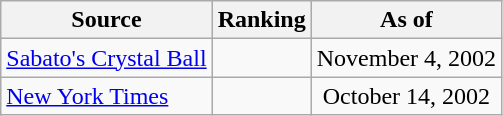<table class="wikitable" style="text-align:center">
<tr>
<th>Source</th>
<th>Ranking</th>
<th>As of</th>
</tr>
<tr>
<td align=left><a href='#'>Sabato's Crystal Ball</a></td>
<td></td>
<td>November 4, 2002</td>
</tr>
<tr>
<td align=left><a href='#'>New York Times</a></td>
<td></td>
<td>October 14, 2002</td>
</tr>
</table>
